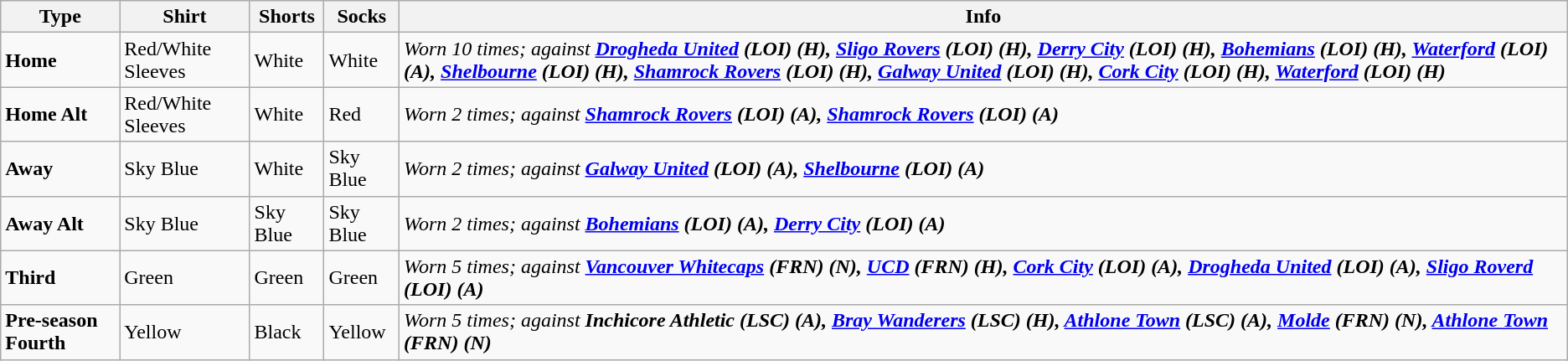<table class="wikitable">
<tr>
<th>Type</th>
<th>Shirt</th>
<th>Shorts</th>
<th>Socks</th>
<th>Info</th>
</tr>
<tr>
<td><span><strong>Home</strong></span></td>
<td>Red/White Sleeves</td>
<td>White</td>
<td>White</td>
<td><em>Worn 10 times; against</em> <strong><em><a href='#'>Drogheda United</a> (LOI) (H), <a href='#'>Sligo Rovers</a> (LOI) (H), <a href='#'>Derry City</a> (LOI) (H), <a href='#'>Bohemians</a> (LOI) (H), <a href='#'>Waterford</a> (LOI) (A), <a href='#'>Shelbourne</a> (LOI) (H), <a href='#'>Shamrock Rovers</a> (LOI) (H), <a href='#'>Galway United</a> (LOI) (H), <a href='#'>Cork City</a> (LOI) (H), <a href='#'>Waterford</a> (LOI) (H)</em></strong></td>
</tr>
<tr>
<td><span><strong>Home Alt</strong></span></td>
<td>Red/White Sleeves</td>
<td>White</td>
<td>Red</td>
<td><em>Worn 2 times; against</em> <strong><em><a href='#'>Shamrock Rovers</a> (LOI) (A), <a href='#'>Shamrock Rovers</a> (LOI) (A)</em></strong></td>
</tr>
<tr>
<td><span><strong>Away</strong></span></td>
<td>Sky Blue</td>
<td>White</td>
<td>Sky Blue</td>
<td><em>Worn 2 times; against</em> <strong><em><a href='#'>Galway United</a> (LOI) (A), <a href='#'>Shelbourne</a> (LOI) (A)</em></strong></td>
</tr>
<tr>
<td><span><strong>Away Alt</strong></span></td>
<td>Sky Blue</td>
<td>Sky Blue</td>
<td>Sky Blue</td>
<td><em>Worn 2 times; against</em> <strong><em><a href='#'>Bohemians</a> (LOI) (A), <a href='#'>Derry City</a> (LOI) (A)</em></strong></td>
</tr>
<tr>
<td><span><strong>Third</strong></span></td>
<td>Green</td>
<td>Green</td>
<td>Green</td>
<td><em>Worn 5 times; against</em> <strong><em><a href='#'>Vancouver Whitecaps</a> (FRN) (N), <a href='#'>UCD</a> (FRN) (H), <a href='#'>Cork City</a> (LOI) (A), <a href='#'>Drogheda United</a> (LOI) (A), <a href='#'>Sligo Roverd</a> (LOI) (A)</em></strong></td>
</tr>
<tr>
<td><span><strong>Pre-season Fourth</strong></span></td>
<td>Yellow</td>
<td>Black</td>
<td>Yellow</td>
<td><em>Worn 5 times; against</em> <strong><em>Inchicore Athletic (LSC) (A), <a href='#'>Bray Wanderers</a> (LSC) (H), <a href='#'>Athlone Town</a> (LSC) (A), <a href='#'>Molde</a> (FRN) (N), <a href='#'>Athlone Town</a> (FRN) (N)</em></strong></td>
</tr>
</table>
